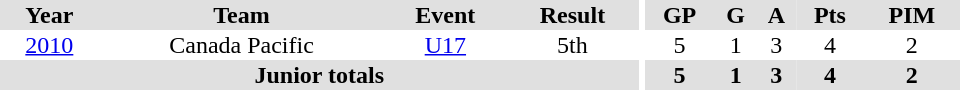<table border="0" cellpadding="1" cellspacing="0" ID="Table3" style="text-align:center; width:40em">
<tr ALIGN="center" bgcolor="#e0e0e0">
<th>Year</th>
<th>Team</th>
<th>Event</th>
<th>Result</th>
<th rowspan="99" bgcolor="#ffffff"></th>
<th>GP</th>
<th>G</th>
<th>A</th>
<th>Pts</th>
<th>PIM</th>
</tr>
<tr>
<td><a href='#'>2010</a></td>
<td>Canada Pacific</td>
<td><a href='#'>U17</a></td>
<td>5th</td>
<td>5</td>
<td>1</td>
<td>3</td>
<td>4</td>
<td>2</td>
</tr>
<tr ALIGN="center" bgcolor="#e0e0e0">
<th colspan=4>Junior totals</th>
<th>5</th>
<th>1</th>
<th>3</th>
<th>4</th>
<th>2</th>
</tr>
</table>
